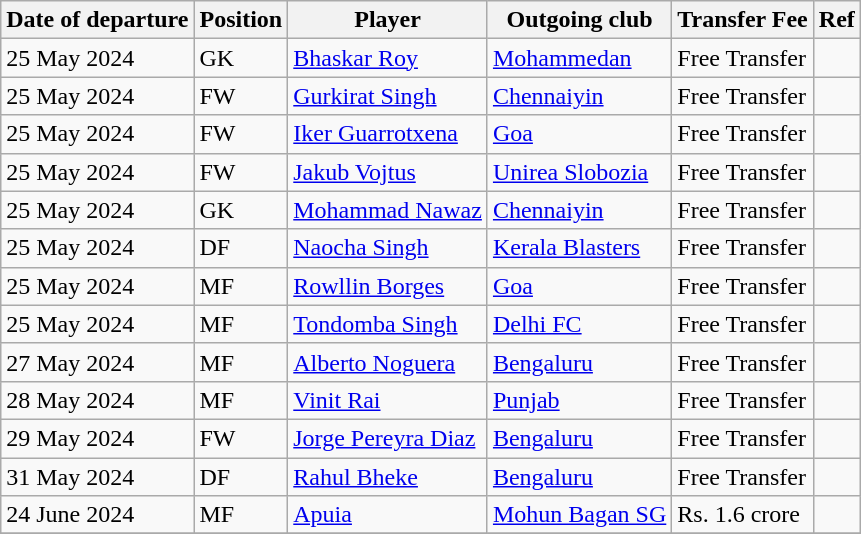<table class="wikitable plainrowheaders" style="text-align:center; text-align:left">
<tr>
<th>Date of departure</th>
<th scope="col">Position</th>
<th scope="col">Player</th>
<th scope="col">Outgoing club</th>
<th scope="col">Transfer Fee</th>
<th scope="col">Ref</th>
</tr>
<tr>
<td>25 May 2024</td>
<td>GK</td>
<td> <a href='#'>Bhaskar Roy</a></td>
<td> <a href='#'>Mohammedan</a></td>
<td>Free Transfer</td>
<td></td>
</tr>
<tr>
<td>25 May 2024</td>
<td>FW</td>
<td> <a href='#'>Gurkirat Singh</a></td>
<td> <a href='#'>Chennaiyin</a></td>
<td>Free Transfer</td>
<td></td>
</tr>
<tr>
<td>25 May 2024</td>
<td>FW</td>
<td> <a href='#'>Iker Guarrotxena</a></td>
<td> <a href='#'>Goa</a></td>
<td>Free Transfer</td>
<td></td>
</tr>
<tr>
<td>25 May 2024</td>
<td>FW</td>
<td> <a href='#'>Jakub Vojtus</a></td>
<td> <a href='#'>Unirea Slobozia</a></td>
<td>Free Transfer</td>
<td></td>
</tr>
<tr>
<td>25 May 2024</td>
<td>GK</td>
<td> <a href='#'>Mohammad Nawaz</a></td>
<td> <a href='#'>Chennaiyin</a></td>
<td>Free Transfer</td>
<td></td>
</tr>
<tr>
<td>25 May 2024</td>
<td>DF</td>
<td> <a href='#'>Naocha Singh</a></td>
<td> <a href='#'>Kerala Blasters</a></td>
<td>Free Transfer</td>
<td></td>
</tr>
<tr>
<td>25 May 2024</td>
<td>MF</td>
<td> <a href='#'>Rowllin Borges</a></td>
<td> <a href='#'>Goa</a></td>
<td>Free Transfer</td>
<td></td>
</tr>
<tr>
<td>25 May 2024</td>
<td>MF</td>
<td> <a href='#'>Tondomba Singh</a></td>
<td> <a href='#'>Delhi FC</a></td>
<td>Free Transfer</td>
<td></td>
</tr>
<tr>
<td>27 May 2024</td>
<td>MF</td>
<td> <a href='#'>Alberto Noguera</a></td>
<td> <a href='#'>Bengaluru</a></td>
<td>Free Transfer</td>
<td></td>
</tr>
<tr>
<td>28 May 2024</td>
<td>MF</td>
<td> <a href='#'>Vinit Rai</a></td>
<td> <a href='#'>Punjab</a></td>
<td>Free Transfer</td>
<td></td>
</tr>
<tr>
<td>29 May 2024</td>
<td>FW</td>
<td> <a href='#'>Jorge Pereyra Diaz</a></td>
<td> <a href='#'>Bengaluru</a></td>
<td>Free Transfer</td>
<td></td>
</tr>
<tr>
<td>31 May 2024</td>
<td>DF</td>
<td> <a href='#'>Rahul Bheke</a></td>
<td> <a href='#'>Bengaluru</a></td>
<td>Free Transfer</td>
<td></td>
</tr>
<tr>
<td>24 June 2024</td>
<td>MF</td>
<td> <a href='#'>Apuia</a></td>
<td> <a href='#'>Mohun Bagan SG</a></td>
<td>Rs. 1.6 crore</td>
<td></td>
</tr>
<tr>
</tr>
</table>
